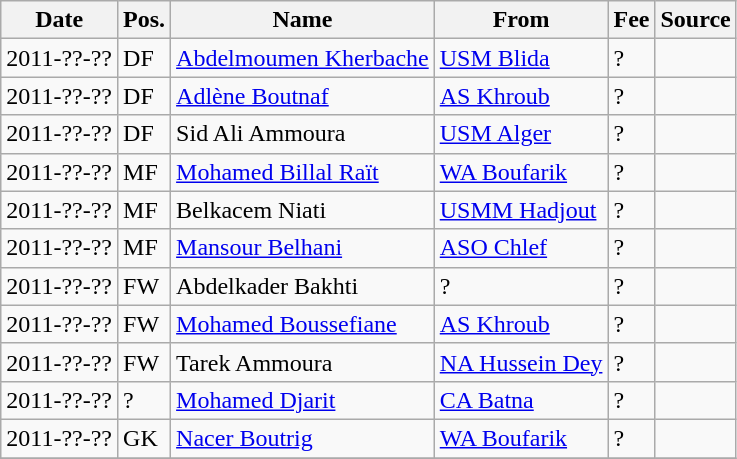<table class="wikitable">
<tr>
<th>Date</th>
<th>Pos.</th>
<th>Name</th>
<th>From</th>
<th>Fee</th>
<th>Source</th>
</tr>
<tr>
<td>2011-??-??</td>
<td>DF</td>
<td> <a href='#'>Abdelmoumen Kherbache</a></td>
<td><a href='#'>USM Blida</a></td>
<td>?</td>
<td></td>
</tr>
<tr>
<td>2011-??-??</td>
<td>DF</td>
<td> <a href='#'>Adlène Boutnaf</a></td>
<td><a href='#'>AS Khroub</a></td>
<td>?</td>
<td></td>
</tr>
<tr>
<td>2011-??-??</td>
<td>DF</td>
<td> Sid Ali Ammoura</td>
<td><a href='#'>USM Alger</a></td>
<td>?</td>
<td></td>
</tr>
<tr>
<td>2011-??-??</td>
<td>MF</td>
<td> <a href='#'>Mohamed Billal Raït</a></td>
<td><a href='#'>WA Boufarik</a></td>
<td>?</td>
<td></td>
</tr>
<tr>
<td>2011-??-??</td>
<td>MF</td>
<td> Belkacem Niati</td>
<td><a href='#'>USMM Hadjout</a></td>
<td>?</td>
<td></td>
</tr>
<tr>
<td>2011-??-??</td>
<td>MF</td>
<td> <a href='#'>Mansour Belhani</a></td>
<td><a href='#'>ASO Chlef</a></td>
<td>?</td>
<td></td>
</tr>
<tr>
<td>2011-??-??</td>
<td>FW</td>
<td> Abdelkader Bakhti</td>
<td>?</td>
<td>?</td>
<td></td>
</tr>
<tr>
<td>2011-??-??</td>
<td>FW</td>
<td> <a href='#'>Mohamed Boussefiane</a></td>
<td><a href='#'>AS Khroub</a></td>
<td>?</td>
<td></td>
</tr>
<tr>
<td>2011-??-??</td>
<td>FW</td>
<td> Tarek Ammoura</td>
<td><a href='#'>NA Hussein Dey</a></td>
<td>?</td>
<td></td>
</tr>
<tr>
<td>2011-??-??</td>
<td>?</td>
<td> <a href='#'>Mohamed Djarit</a></td>
<td><a href='#'>CA Batna</a></td>
<td>?</td>
<td></td>
</tr>
<tr>
<td>2011-??-??</td>
<td>GK</td>
<td> <a href='#'>Nacer Boutrig</a></td>
<td><a href='#'>WA Boufarik</a></td>
<td>?</td>
<td></td>
</tr>
<tr>
</tr>
</table>
